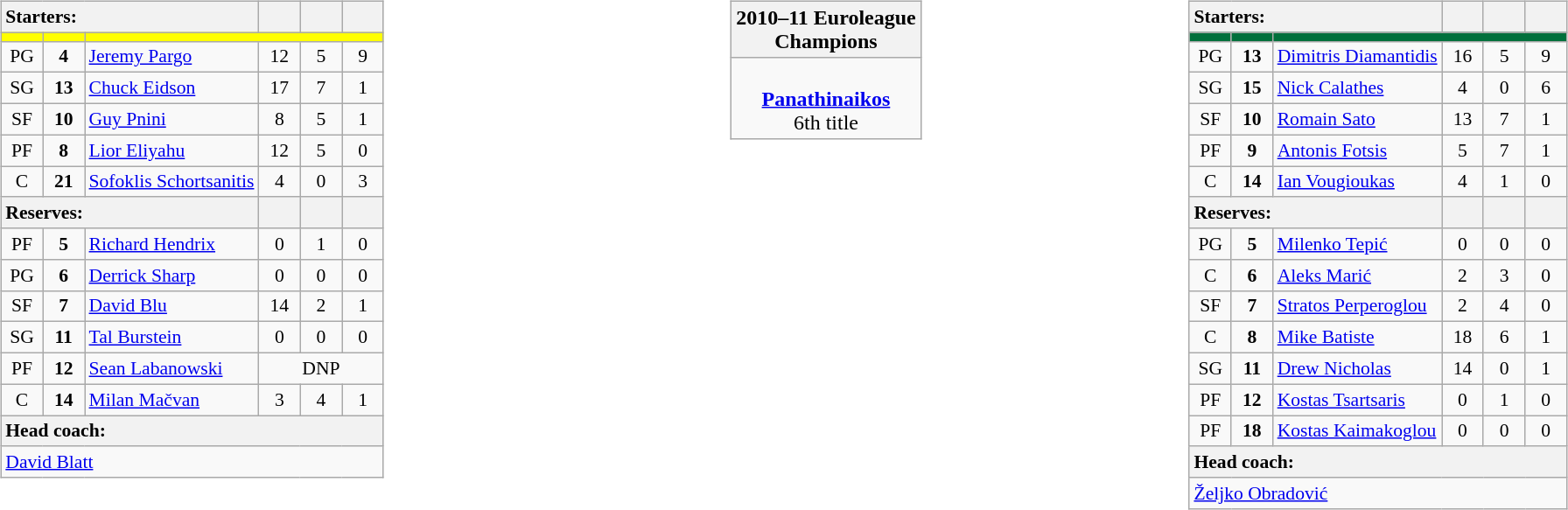<table style="width:100%;">
<tr>
<td valign=top width=33%><br><table class="wikitable" style="font-size:90%; text-align:center; margin:auto;" align=left>
<tr>
<th style="text-align:left" colspan=3>Starters:</th>
<th width=25></th>
<th width=25></th>
<th width=25></th>
</tr>
<tr>
<th style="background:yellow;" width=25></th>
<th style="background:yellow;" width=25></th>
<th colspan=4 style="background:yellow;"></th>
</tr>
<tr>
<td>PG</td>
<td><strong>4</strong></td>
<td align=left> <a href='#'>Jeremy Pargo</a></td>
<td>12</td>
<td>5</td>
<td>9</td>
</tr>
<tr>
<td>SG</td>
<td><strong>13</strong></td>
<td align=left> <a href='#'>Chuck Eidson</a></td>
<td>17</td>
<td>7</td>
<td>1</td>
</tr>
<tr>
<td>SF</td>
<td><strong>10</strong></td>
<td align=left> <a href='#'>Guy Pnini</a></td>
<td>8</td>
<td>5</td>
<td>1</td>
</tr>
<tr>
<td>PF</td>
<td><strong>8</strong></td>
<td align=left> <a href='#'>Lior Eliyahu</a></td>
<td>12</td>
<td>5</td>
<td>0</td>
</tr>
<tr>
<td>C</td>
<td><strong>21</strong></td>
<td align=left> <a href='#'>Sofoklis Schortsanitis</a></td>
<td>4</td>
<td>0</td>
<td>3</td>
</tr>
<tr>
<th style="text-align:left" colspan=3>Reserves:</th>
<th width=25></th>
<th width=25></th>
<th width=25></th>
</tr>
<tr>
<td>PF</td>
<td><strong>5</strong></td>
<td align=left> <a href='#'>Richard Hendrix</a></td>
<td>0</td>
<td>1</td>
<td>0</td>
</tr>
<tr>
<td>PG</td>
<td><strong>6</strong></td>
<td align=left> <a href='#'>Derrick Sharp</a></td>
<td>0</td>
<td>0</td>
<td>0</td>
</tr>
<tr>
<td>SF</td>
<td><strong>7</strong></td>
<td align=left> <a href='#'>David Blu</a></td>
<td>14</td>
<td>2</td>
<td>1</td>
</tr>
<tr>
<td>SG</td>
<td><strong>11</strong></td>
<td align=left> <a href='#'>Tal Burstein</a></td>
<td>0</td>
<td>0</td>
<td>0</td>
</tr>
<tr>
<td>PF</td>
<td><strong>12</strong></td>
<td align=left> <a href='#'>Sean Labanowski</a></td>
<td colspan=3>DNP</td>
</tr>
<tr>
<td>C</td>
<td><strong>14</strong></td>
<td align=left> <a href='#'>Milan Mačvan</a></td>
<td>3</td>
<td>4</td>
<td>1</td>
</tr>
<tr>
<th style="text-align:left" colspan=7>Head coach:</th>
</tr>
<tr>
<td colspan=7 align=left> <a href='#'>David Blatt</a></td>
</tr>
</table>
</td>
<td valign=top width=33%><br><table class=wikitable style="text-align:center; margin:auto">
<tr>
<th>2010–11 Euroleague <br>Champions</th>
</tr>
<tr>
<td><br> <strong><a href='#'>Panathinaikos</a></strong><br>6th title</td>
</tr>
</table>
</td>
<td style="vertical-align:top; width:33%;"><br><table class="wikitable" style="font-size:90%; text-align:center; margin:auto;">
<tr>
<th style="text-align:left" colspan=3>Starters:</th>
<th width=25></th>
<th width=25></th>
<th width=25></th>
</tr>
<tr>
<th style="background:#00703C;" width=25></th>
<th style="background:#00703C;" width=25></th>
<th colspan=4 style="background:#00703C;"></th>
</tr>
<tr>
<td>PG</td>
<td><strong>13</strong></td>
<td align=left> <a href='#'>Dimitris Diamantidis</a></td>
<td>16</td>
<td>5</td>
<td>9</td>
</tr>
<tr>
<td>SG</td>
<td><strong>15</strong></td>
<td align=left> <a href='#'>Nick Calathes</a></td>
<td>4</td>
<td>0</td>
<td>6</td>
</tr>
<tr>
<td>SF</td>
<td><strong>10</strong></td>
<td align=left> <a href='#'>Romain Sato</a></td>
<td>13</td>
<td>7</td>
<td>1</td>
</tr>
<tr>
<td>PF</td>
<td><strong>9</strong></td>
<td align=left> <a href='#'>Antonis Fotsis</a></td>
<td>5</td>
<td>7</td>
<td>1</td>
</tr>
<tr>
<td>C</td>
<td><strong>14</strong></td>
<td align=left> <a href='#'>Ian Vougioukas</a></td>
<td>4</td>
<td>1</td>
<td>0</td>
</tr>
<tr>
<th style="text-align:left" colspan=3>Reserves:</th>
<th width=25></th>
<th width=25></th>
<th width=25></th>
</tr>
<tr>
<td>PG</td>
<td><strong>5</strong></td>
<td align=left> <a href='#'>Milenko Tepić</a></td>
<td>0</td>
<td>0</td>
<td>0</td>
</tr>
<tr>
<td>C</td>
<td><strong>6</strong></td>
<td align=left> <a href='#'>Aleks Marić</a></td>
<td>2</td>
<td>3</td>
<td>0</td>
</tr>
<tr>
<td>SF</td>
<td><strong>7</strong></td>
<td align=left> <a href='#'>Stratos Perperoglou</a></td>
<td>2</td>
<td>4</td>
<td>0</td>
</tr>
<tr>
<td>C</td>
<td><strong>8</strong></td>
<td align=left> <a href='#'>Mike Batiste</a></td>
<td>18</td>
<td>6</td>
<td>1</td>
</tr>
<tr>
<td>SG</td>
<td><strong>11</strong></td>
<td align=left> <a href='#'>Drew Nicholas</a></td>
<td>14</td>
<td>0</td>
<td>1</td>
</tr>
<tr>
<td>PF</td>
<td><strong>12</strong></td>
<td align=left> <a href='#'>Kostas Tsartsaris</a></td>
<td>0</td>
<td>1</td>
<td>0</td>
</tr>
<tr>
<td>PF</td>
<td><strong>18</strong></td>
<td align=left> <a href='#'>Kostas Kaimakoglou</a></td>
<td>0</td>
<td>0</td>
<td>0</td>
</tr>
<tr>
<th style="text-align:left" colspan=7>Head coach:</th>
</tr>
<tr>
<td colspan=7 align=left> <a href='#'>Željko Obradović</a></td>
</tr>
</table>
</td>
</tr>
</table>
